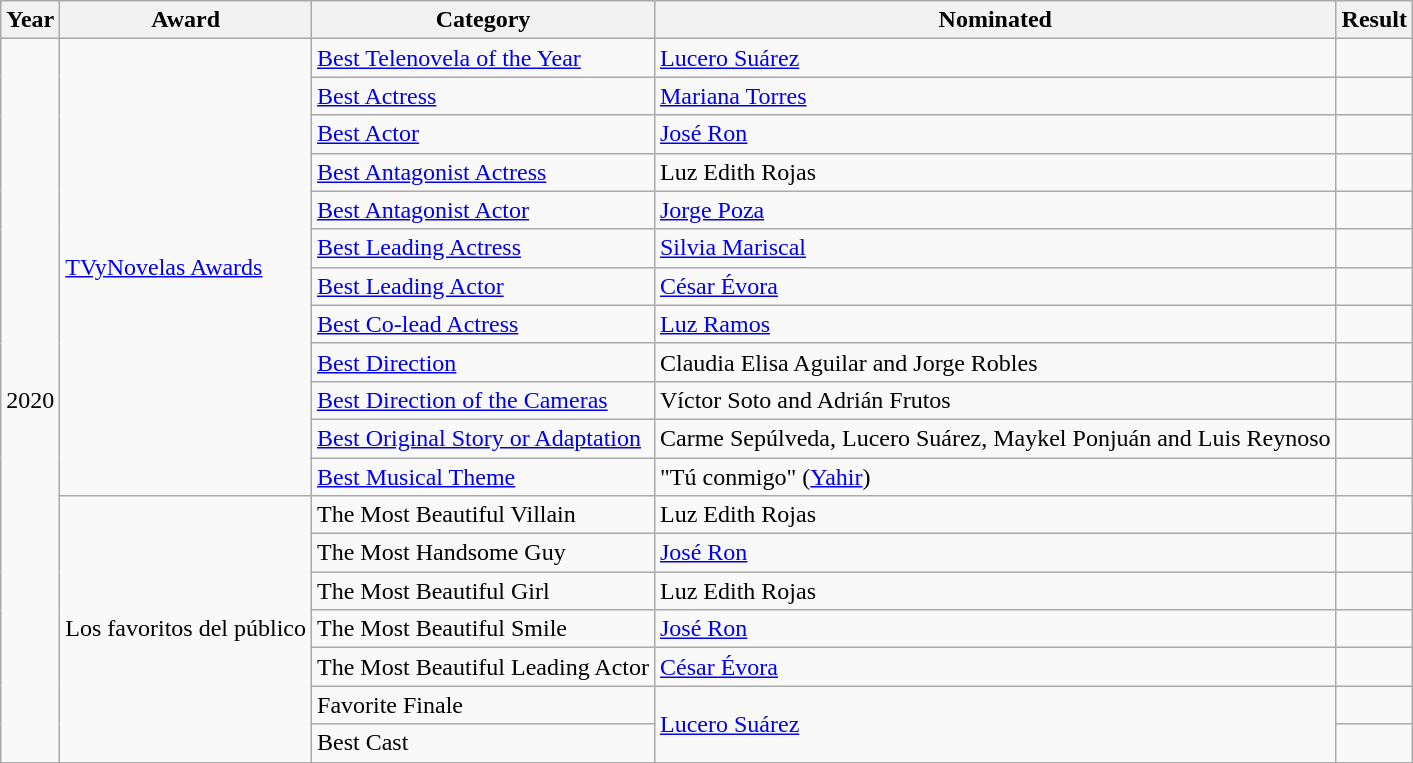<table class="wikitable plainrowheaders">
<tr>
<th scope="col">Year</th>
<th scope="col">Award</th>
<th scope="col">Category</th>
<th scope="col">Nominated</th>
<th scope="col">Result</th>
</tr>
<tr>
<td rowspan="19">2020</td>
<td rowspan="12"><a href='#'>TVyNovelas Awards</a></td>
<td><a href='#'>Best Telenovela of the Year</a></td>
<td><a href='#'>Lucero Suárez</a></td>
<td></td>
</tr>
<tr>
<td><a href='#'>Best Actress</a></td>
<td><a href='#'>Mariana Torres</a></td>
<td></td>
</tr>
<tr>
<td><a href='#'>Best Actor</a></td>
<td><a href='#'>José Ron</a></td>
<td></td>
</tr>
<tr>
<td><a href='#'>Best Antagonist Actress</a></td>
<td>Luz Edith Rojas</td>
<td></td>
</tr>
<tr>
<td><a href='#'>Best Antagonist Actor</a></td>
<td><a href='#'>Jorge Poza</a></td>
<td></td>
</tr>
<tr>
<td><a href='#'>Best Leading Actress</a></td>
<td><a href='#'>Silvia Mariscal</a></td>
<td></td>
</tr>
<tr>
<td><a href='#'>Best Leading Actor</a></td>
<td><a href='#'>César Évora</a></td>
<td></td>
</tr>
<tr>
<td><a href='#'>Best Co-lead Actress</a></td>
<td><a href='#'>Luz Ramos</a></td>
<td></td>
</tr>
<tr>
<td><a href='#'>Best Direction</a></td>
<td>Claudia Elisa Aguilar and Jorge Robles</td>
<td></td>
</tr>
<tr>
<td><a href='#'>Best Direction of the Cameras</a></td>
<td>Víctor Soto and Adrián Frutos</td>
<td></td>
</tr>
<tr>
<td><a href='#'>Best Original Story or Adaptation</a></td>
<td>Carme Sepúlveda, Lucero Suárez, Maykel Ponjuán and Luis Reynoso</td>
<td></td>
</tr>
<tr>
<td><a href='#'>Best Musical Theme</a></td>
<td>"Tú conmigo" (<a href='#'>Yahir</a>)</td>
<td></td>
</tr>
<tr>
<td rowspan="7">Los favoritos del público</td>
<td>The Most Beautiful Villain</td>
<td>Luz Edith Rojas</td>
<td></td>
</tr>
<tr>
<td>The Most Handsome Guy</td>
<td><a href='#'>José Ron</a></td>
<td></td>
</tr>
<tr>
<td>The Most Beautiful Girl</td>
<td>Luz Edith Rojas</td>
<td></td>
</tr>
<tr>
<td>The Most Beautiful Smile</td>
<td><a href='#'>José Ron</a></td>
<td></td>
</tr>
<tr>
<td>The Most Beautiful Leading Actor</td>
<td><a href='#'>César Évora</a></td>
<td></td>
</tr>
<tr>
<td>Favorite Finale</td>
<td rowspan="2"><a href='#'>Lucero Suárez</a></td>
<td></td>
</tr>
<tr>
<td>Best Cast</td>
<td></td>
</tr>
<tr>
</tr>
</table>
